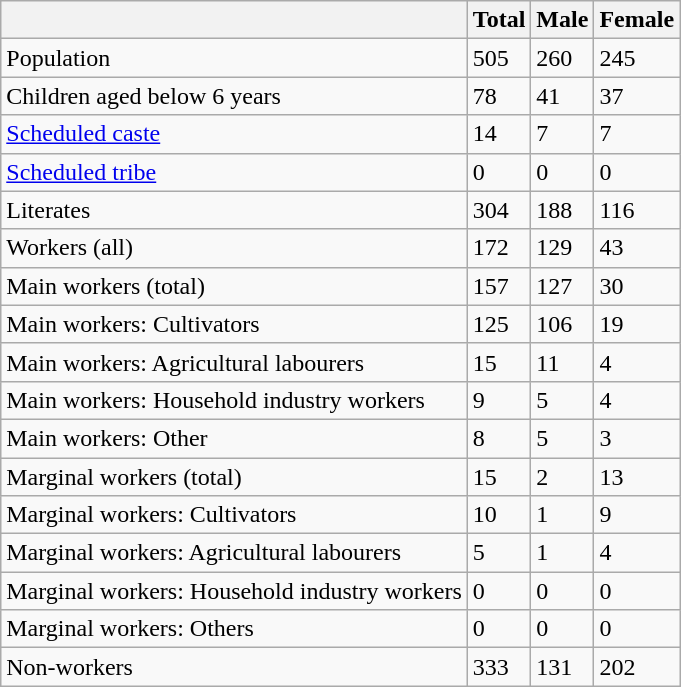<table class="wikitable sortable">
<tr>
<th></th>
<th>Total</th>
<th>Male</th>
<th>Female</th>
</tr>
<tr>
<td>Population</td>
<td>505</td>
<td>260</td>
<td>245</td>
</tr>
<tr>
<td>Children aged below 6 years</td>
<td>78</td>
<td>41</td>
<td>37</td>
</tr>
<tr>
<td><a href='#'>Scheduled caste</a></td>
<td>14</td>
<td>7</td>
<td>7</td>
</tr>
<tr>
<td><a href='#'>Scheduled tribe</a></td>
<td>0</td>
<td>0</td>
<td>0</td>
</tr>
<tr>
<td>Literates</td>
<td>304</td>
<td>188</td>
<td>116</td>
</tr>
<tr>
<td>Workers (all)</td>
<td>172</td>
<td>129</td>
<td>43</td>
</tr>
<tr>
<td>Main workers (total)</td>
<td>157</td>
<td>127</td>
<td>30</td>
</tr>
<tr>
<td>Main workers: Cultivators</td>
<td>125</td>
<td>106</td>
<td>19</td>
</tr>
<tr>
<td>Main workers: Agricultural labourers</td>
<td>15</td>
<td>11</td>
<td>4</td>
</tr>
<tr>
<td>Main workers: Household industry workers</td>
<td>9</td>
<td>5</td>
<td>4</td>
</tr>
<tr>
<td>Main workers: Other</td>
<td>8</td>
<td>5</td>
<td>3</td>
</tr>
<tr>
<td>Marginal workers (total)</td>
<td>15</td>
<td>2</td>
<td>13</td>
</tr>
<tr>
<td>Marginal workers: Cultivators</td>
<td>10</td>
<td>1</td>
<td>9</td>
</tr>
<tr>
<td>Marginal workers: Agricultural labourers</td>
<td>5</td>
<td>1</td>
<td>4</td>
</tr>
<tr>
<td>Marginal workers: Household industry workers</td>
<td>0</td>
<td>0</td>
<td>0</td>
</tr>
<tr>
<td>Marginal workers: Others</td>
<td>0</td>
<td>0</td>
<td>0</td>
</tr>
<tr>
<td>Non-workers</td>
<td>333</td>
<td>131</td>
<td>202</td>
</tr>
</table>
